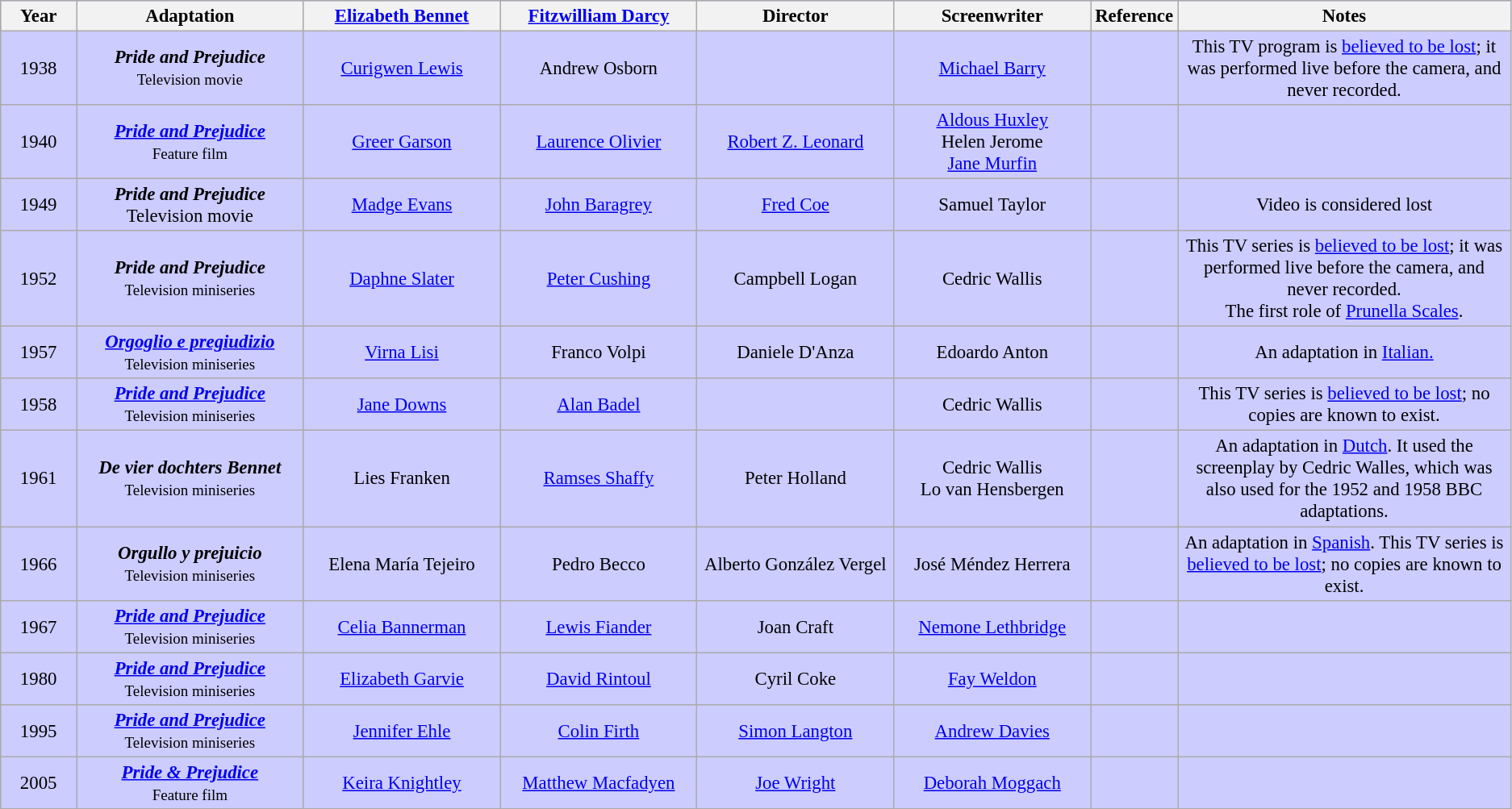<table class="wikitable" style="font-size:95%; background: #ccccff">
<tr style="text-align:center;">
<th>Year</th>
<th>Adaptation</th>
<th><a href='#'>Elizabeth Bennet</a></th>
<th><a href='#'>Fitzwilliam Darcy</a></th>
<th>Director</th>
<th>Screenwriter</th>
<th>Reference</th>
<th>Notes</th>
</tr>
<tr style="text-align:center;">
<td style="width:5%;">1938</td>
<td style="width:15%;"><strong><em>Pride and Prejudice</em></strong><br><small>Television movie</small></td>
<td style="width:13%;"><a href='#'>Curigwen Lewis</a></td>
<td style="width:13%;">Andrew Osborn</td>
<td style="width:13%;"></td>
<td style="width:13%;"><a href='#'>Michael Barry</a></td>
<td style="width:5%;"></td>
<td style="width:22%;">This TV program is <a href='#'>believed to be lost</a>; it was performed live before the camera, and never recorded.</td>
</tr>
<tr style="text-align:center;">
<td>1940</td>
<td><strong><em><a href='#'>Pride and Prejudice</a></em></strong><br><small>Feature film</small></td>
<td><a href='#'>Greer Garson</a></td>
<td><a href='#'>Laurence Olivier</a></td>
<td><a href='#'>Robert Z. Leonard</a></td>
<td><a href='#'>Aldous Huxley</a><br>Helen Jerome<br><a href='#'>Jane Murfin</a></td>
<td></td>
<td></td>
</tr>
<tr style="text-align: center;">
<td>1949</td>
<td><strong><em>Pride and Prejudice</em></strong><br>Television movie</td>
<td><a href='#'>Madge Evans</a></td>
<td><a href='#'>John Baragrey</a></td>
<td><a href='#'>Fred Coe</a></td>
<td>Samuel Taylor</td>
<td></td>
<td>Video is considered lost </td>
</tr>
<tr style="text-align:center;">
<td>1952</td>
<td><strong><em>Pride and Prejudice</em></strong><br><small>Television miniseries</small></td>
<td><a href='#'>Daphne Slater</a></td>
<td><a href='#'>Peter Cushing</a></td>
<td>Campbell Logan</td>
<td>Cedric Wallis</td>
<td style="width:5%;"></td>
<td>This TV series is <a href='#'>believed to be lost</a>; it was performed live before the camera, and never recorded. <br>The first role of <a href='#'>Prunella Scales</a>.</td>
</tr>
<tr style="text-align:center;">
<td>1957</td>
<td><strong><em><a href='#'>Orgoglio e pregiudizio</a></em></strong><br><small>Television miniseries</small></td>
<td><a href='#'>Virna Lisi</a></td>
<td>Franco Volpi</td>
<td>Daniele D'Anza</td>
<td>Edoardo Anton</td>
<td style="width:5%;"></td>
<td>An adaptation in <a href='#'>Italian.</a></td>
</tr>
<tr style="text-align:center;">
<td>1958</td>
<td><strong><em><a href='#'>Pride and Prejudice</a></em></strong><br><small>Television miniseries</small></td>
<td><a href='#'>Jane Downs</a></td>
<td><a href='#'>Alan Badel</a></td>
<td></td>
<td>Cedric Wallis</td>
<td style="width:5%;"></td>
<td>This TV series is <a href='#'>believed to be lost</a>; no copies are known to exist.</td>
</tr>
<tr style="text-align:center;">
<td>1961</td>
<td><strong><em>De vier dochters Bennet</em></strong><br><small>Television miniseries</small></td>
<td>Lies Franken</td>
<td><a href='#'>Ramses Shaffy</a></td>
<td>Peter Holland</td>
<td>Cedric Wallis<br>Lo van Hensbergen</td>
<td></td>
<td>An adaptation in <a href='#'>Dutch</a>. It used the screenplay by Cedric Walles, which was also used for the 1952 and 1958 BBC adaptations.</td>
</tr>
<tr style="text-align:center;">
<td>1966</td>
<td><strong><em>Orgullo y prejuicio</em></strong><br><small>Television miniseries</small></td>
<td>Elena María Tejeiro</td>
<td>Pedro Becco</td>
<td>Alberto González Vergel</td>
<td>José Méndez Herrera</td>
<td></td>
<td>An adaptation in <a href='#'>Spanish</a>. This TV series is <a href='#'>believed to be lost</a>; no copies are known to exist.</td>
</tr>
<tr style="text-align:center;">
<td>1967</td>
<td><strong><em><a href='#'>Pride and Prejudice</a></em></strong><br><small>Television miniseries</small></td>
<td><a href='#'>Celia Bannerman</a></td>
<td><a href='#'>Lewis Fiander</a></td>
<td>Joan Craft</td>
<td><a href='#'>Nemone Lethbridge</a></td>
<td style="width:5%;"></td>
<td></td>
</tr>
<tr style="text-align:center;">
<td>1980</td>
<td><strong><em><a href='#'>Pride and Prejudice</a></em></strong><br><small>Television miniseries</small></td>
<td><a href='#'>Elizabeth Garvie</a></td>
<td><a href='#'>David Rintoul</a></td>
<td>Cyril Coke</td>
<td><a href='#'>Fay Weldon</a></td>
<td></td>
<td></td>
</tr>
<tr style="text-align:center;">
<td>1995</td>
<td><strong><em><a href='#'>Pride and Prejudice</a></em></strong><br><small>Television miniseries</small></td>
<td><a href='#'>Jennifer Ehle</a></td>
<td><a href='#'>Colin Firth</a></td>
<td><a href='#'>Simon Langton</a></td>
<td><a href='#'>Andrew Davies</a></td>
<td></td>
<td></td>
</tr>
<tr style="text-align:center;">
<td>2005</td>
<td><strong><em><a href='#'>Pride & Prejudice</a></em></strong><br><small>Feature film</small></td>
<td><a href='#'>Keira Knightley</a></td>
<td><a href='#'>Matthew Macfadyen</a></td>
<td><a href='#'>Joe Wright</a></td>
<td><a href='#'>Deborah Moggach</a></td>
<td></td>
<td></td>
</tr>
</table>
